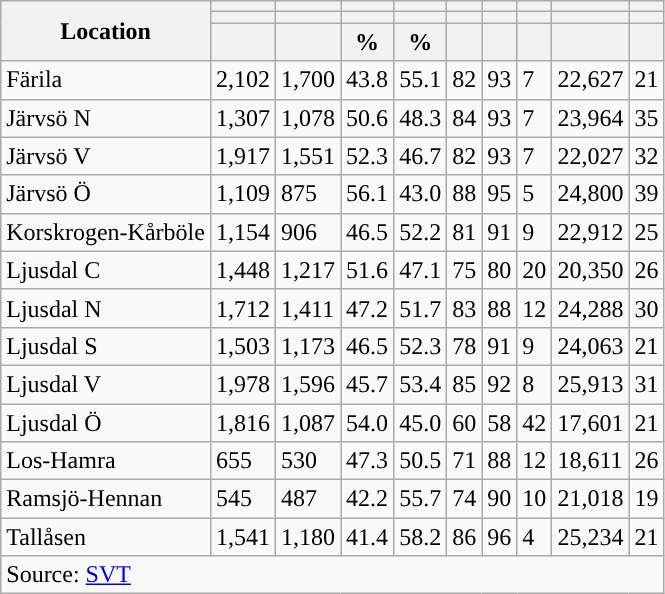<table role="presentation" class="wikitable sortable mw-collapsible">
<tr>
<th rowspan="3">Location</th>
<th></th>
<th></th>
<th></th>
<th></th>
<th></th>
<th></th>
<th></th>
<th></th>
<th></th>
</tr>
<tr>
<th></th>
<th></th>
<th style="background:"></th>
<th style="background:"></th>
<th></th>
<th></th>
<th></th>
<th></th>
<th></th>
</tr>
<tr>
<th data-sort-type="number"></th>
<th data-sort-type="number"></th>
<th data-sort-type="number">%</th>
<th data-sort-type="number">%</th>
<th data-sort-type="number"></th>
<th data-sort-type="number"></th>
<th data-sort-type="number"></th>
<th data-sort-type="number"></th>
<th data-sort-type="number"></th>
</tr>
<tr>
<td align="left">Färila</td>
<td>2,102</td>
<td>1,700</td>
<td>43.8</td>
<td>55.1</td>
<td>82</td>
<td>93</td>
<td>7</td>
<td>22,627</td>
<td>21</td>
</tr>
<tr>
<td align="left">Järvsö N</td>
<td>1,307</td>
<td>1,078</td>
<td>50.6</td>
<td>48.3</td>
<td>84</td>
<td>93</td>
<td>7</td>
<td>23,964</td>
<td>35</td>
</tr>
<tr>
<td align="left">Järvsö V</td>
<td>1,917</td>
<td>1,551</td>
<td>52.3</td>
<td>46.7</td>
<td>82</td>
<td>93</td>
<td>7</td>
<td>22,027</td>
<td>32</td>
</tr>
<tr>
<td align="left">Järvsö Ö</td>
<td>1,109</td>
<td>875</td>
<td>56.1</td>
<td>43.0</td>
<td>88</td>
<td>95</td>
<td>5</td>
<td>24,800</td>
<td>39</td>
</tr>
<tr>
<td align="left">Korskrogen-Kårböle</td>
<td>1,154</td>
<td>906</td>
<td>46.5</td>
<td>52.2</td>
<td>81</td>
<td>91</td>
<td>9</td>
<td>22,912</td>
<td>25</td>
</tr>
<tr>
<td align="left">Ljusdal C</td>
<td>1,448</td>
<td>1,217</td>
<td>51.6</td>
<td>47.1</td>
<td>75</td>
<td>80</td>
<td>20</td>
<td>20,350</td>
<td>26</td>
</tr>
<tr>
<td align="left">Ljusdal N</td>
<td>1,712</td>
<td>1,411</td>
<td>47.2</td>
<td>51.7</td>
<td>83</td>
<td>88</td>
<td>12</td>
<td>24,288</td>
<td>30</td>
</tr>
<tr>
<td align="left">Ljusdal S</td>
<td>1,503</td>
<td>1,173</td>
<td>46.5</td>
<td>52.3</td>
<td>78</td>
<td>91</td>
<td>9</td>
<td>24,063</td>
<td>21</td>
</tr>
<tr>
<td align="left">Ljusdal V</td>
<td>1,978</td>
<td>1,596</td>
<td>45.7</td>
<td>53.4</td>
<td>85</td>
<td>92</td>
<td>8</td>
<td>25,913</td>
<td>31</td>
</tr>
<tr>
<td align="left">Ljusdal Ö</td>
<td>1,816</td>
<td>1,087</td>
<td>54.0</td>
<td>45.0</td>
<td>60</td>
<td>58</td>
<td>42</td>
<td>17,601</td>
<td>21</td>
</tr>
<tr>
<td align="left">Los-Hamra</td>
<td>655</td>
<td>530</td>
<td>47.3</td>
<td>50.5</td>
<td>71</td>
<td>88</td>
<td>12</td>
<td>18,611</td>
<td>26</td>
</tr>
<tr>
<td align="left">Ramsjö-Hennan</td>
<td>545</td>
<td>487</td>
<td>42.2</td>
<td>55.7</td>
<td>74</td>
<td>90</td>
<td>10</td>
<td>21,018</td>
<td>19</td>
</tr>
<tr>
<td align="left">Tallåsen</td>
<td>1,541</td>
<td>1,180</td>
<td>41.4</td>
<td>58.2</td>
<td>86</td>
<td>96</td>
<td>4</td>
<td>25,234</td>
<td>21</td>
</tr>
<tr>
<td colspan="10" align="left">Source: <a href='#'>SVT</a></td>
</tr>
</table>
